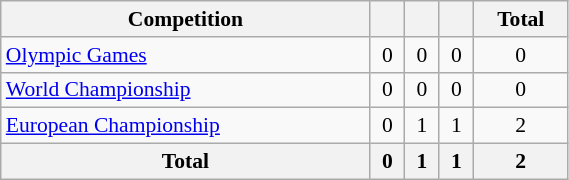<table class="wikitable" style="width:30%; font-size:90%; text-align:center;">
<tr>
<th>Competition</th>
<th></th>
<th></th>
<th></th>
<th>Total</th>
</tr>
<tr>
<td align=left><a href='#'>Olympic Games</a></td>
<td>0</td>
<td>0</td>
<td>0</td>
<td>0</td>
</tr>
<tr>
<td align=left><a href='#'>World Championship</a></td>
<td>0</td>
<td>0</td>
<td>0</td>
<td>0</td>
</tr>
<tr>
<td align=left><a href='#'>European Championship</a></td>
<td>0</td>
<td>1</td>
<td>1</td>
<td>2</td>
</tr>
<tr>
<th>Total</th>
<th>0</th>
<th>1</th>
<th>1</th>
<th>2</th>
</tr>
</table>
